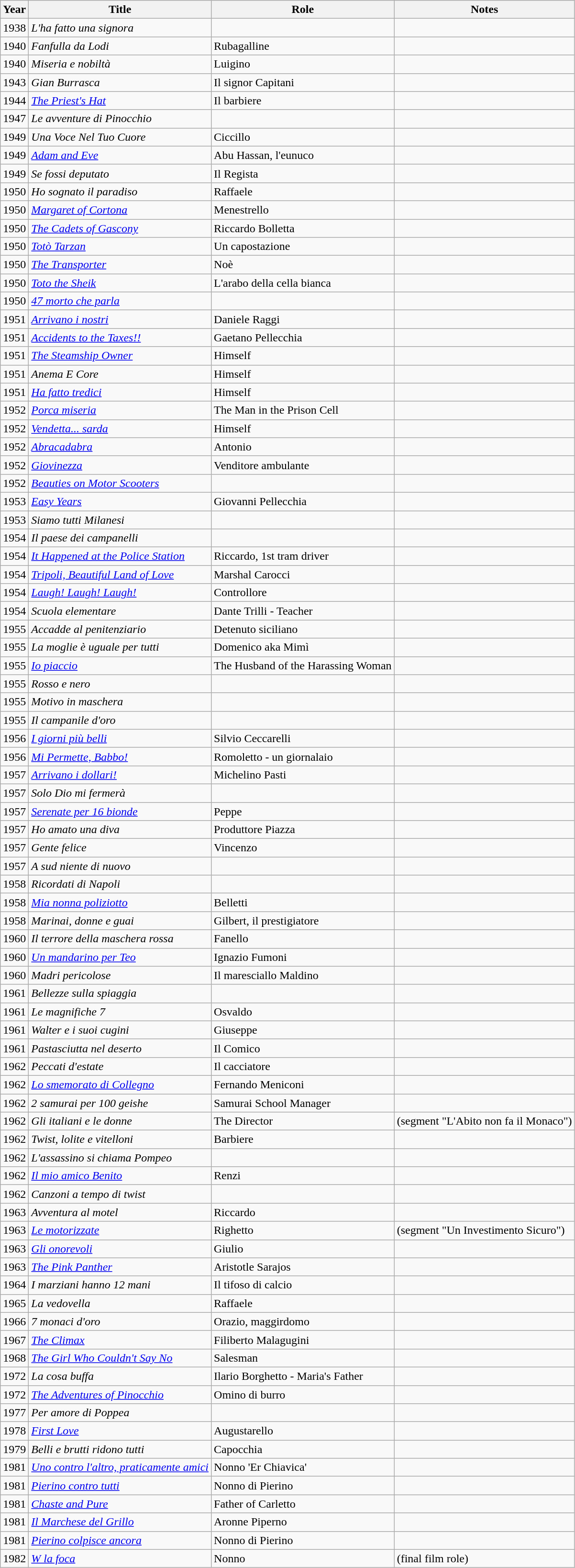<table class="wikitable">
<tr>
<th>Year</th>
<th>Title</th>
<th>Role</th>
<th>Notes</th>
</tr>
<tr>
<td>1938</td>
<td><em>L'ha fatto una signora</em></td>
<td></td>
<td></td>
</tr>
<tr>
<td>1940</td>
<td><em>Fanfulla da Lodi</em></td>
<td>Rubagalline</td>
<td></td>
</tr>
<tr>
<td>1940</td>
<td><em>Miseria e nobiltà</em></td>
<td>Luigino</td>
<td></td>
</tr>
<tr>
<td>1943</td>
<td><em>Gian Burrasca</em></td>
<td>Il signor Capitani</td>
<td></td>
</tr>
<tr>
<td>1944</td>
<td><em><a href='#'>The Priest's Hat</a></em></td>
<td>Il barbiere</td>
<td></td>
</tr>
<tr>
<td>1947</td>
<td><em>Le avventure di Pinocchio</em></td>
<td></td>
<td></td>
</tr>
<tr>
<td>1949</td>
<td><em>Una Voce Nel Tuo Cuore</em></td>
<td>Ciccillo</td>
<td></td>
</tr>
<tr>
<td>1949</td>
<td><em><a href='#'>Adam and Eve</a></em></td>
<td>Abu Hassan, l'eunuco</td>
<td></td>
</tr>
<tr>
<td>1949</td>
<td><em>Se fossi deputato</em></td>
<td>Il Regista</td>
<td></td>
</tr>
<tr>
<td>1950</td>
<td><em>Ho sognato il paradiso</em></td>
<td>Raffaele</td>
<td></td>
</tr>
<tr>
<td>1950</td>
<td><em><a href='#'>Margaret of Cortona</a></em></td>
<td>Menestrello</td>
<td></td>
</tr>
<tr>
<td>1950</td>
<td><em><a href='#'>The Cadets of Gascony</a></em></td>
<td>Riccardo Bolletta</td>
<td></td>
</tr>
<tr>
<td>1950</td>
<td><em><a href='#'>Totò Tarzan</a></em></td>
<td>Un capostazione</td>
<td></td>
</tr>
<tr>
<td>1950</td>
<td><em><a href='#'>The Transporter</a></em></td>
<td>Noè</td>
<td></td>
</tr>
<tr>
<td>1950</td>
<td><em><a href='#'>Toto the Sheik</a></em></td>
<td>L'arabo della cella bianca</td>
<td></td>
</tr>
<tr>
<td>1950</td>
<td><em><a href='#'>47 morto che parla</a></em></td>
<td></td>
<td></td>
</tr>
<tr>
<td>1951</td>
<td><em><a href='#'>Arrivano i nostri</a></em></td>
<td>Daniele Raggi</td>
<td></td>
</tr>
<tr>
<td>1951</td>
<td><em><a href='#'>Accidents to the Taxes!!</a></em></td>
<td>Gaetano Pellecchia</td>
<td></td>
</tr>
<tr>
<td>1951</td>
<td><em><a href='#'>The Steamship Owner</a></em></td>
<td>Himself</td>
<td></td>
</tr>
<tr>
<td>1951</td>
<td><em>Anema E Core</em></td>
<td>Himself</td>
<td></td>
</tr>
<tr>
<td>1951</td>
<td><em><a href='#'>Ha fatto tredici</a></em></td>
<td>Himself</td>
<td></td>
</tr>
<tr>
<td>1952</td>
<td><em><a href='#'>Porca miseria</a></em></td>
<td>The Man in the Prison Cell</td>
<td></td>
</tr>
<tr>
<td>1952</td>
<td><em><a href='#'>Vendetta... sarda</a></em></td>
<td>Himself</td>
<td></td>
</tr>
<tr>
<td>1952</td>
<td><em><a href='#'>Abracadabra</a></em></td>
<td>Antonio</td>
<td></td>
</tr>
<tr>
<td>1952</td>
<td><em><a href='#'>Giovinezza</a></em></td>
<td>Venditore ambulante</td>
<td></td>
</tr>
<tr>
<td>1952</td>
<td><em><a href='#'>Beauties on Motor Scooters</a></em></td>
<td></td>
<td></td>
</tr>
<tr>
<td>1953</td>
<td><em><a href='#'>Easy Years</a></em></td>
<td>Giovanni Pellecchia</td>
<td></td>
</tr>
<tr>
<td>1953</td>
<td><em>Siamo tutti Milanesi</em></td>
<td></td>
<td></td>
</tr>
<tr>
<td>1954</td>
<td><em>Il paese dei campanelli</em></td>
<td></td>
<td></td>
</tr>
<tr>
<td>1954</td>
<td><em><a href='#'>It Happened at the Police Station</a></em></td>
<td>Riccardo, 1st tram driver</td>
<td></td>
</tr>
<tr>
<td>1954</td>
<td><em><a href='#'>Tripoli, Beautiful Land of Love</a></em></td>
<td>Marshal Carocci</td>
<td></td>
</tr>
<tr>
<td>1954</td>
<td><em><a href='#'>Laugh! Laugh! Laugh!</a></em></td>
<td>Controllore</td>
<td></td>
</tr>
<tr>
<td>1954</td>
<td><em>Scuola elementare</em></td>
<td>Dante Trilli - Teacher</td>
<td></td>
</tr>
<tr>
<td>1955</td>
<td><em>Accadde al penitenziario</em></td>
<td>Detenuto siciliano</td>
<td></td>
</tr>
<tr>
<td>1955</td>
<td><em>La moglie è uguale per tutti</em></td>
<td>Domenico aka Mimì</td>
<td></td>
</tr>
<tr>
<td>1955</td>
<td><em><a href='#'>Io piaccio</a></em></td>
<td>The Husband of the Harassing Woman</td>
<td></td>
</tr>
<tr>
<td>1955</td>
<td><em>Rosso e nero</em></td>
<td></td>
<td></td>
</tr>
<tr>
<td>1955</td>
<td><em>Motivo in maschera</em></td>
<td></td>
<td></td>
</tr>
<tr>
<td>1955</td>
<td><em>Il campanile d'oro</em></td>
<td></td>
<td></td>
</tr>
<tr>
<td>1956</td>
<td><em><a href='#'>I giorni più belli</a></em></td>
<td>Silvio Ceccarelli</td>
<td></td>
</tr>
<tr>
<td>1956</td>
<td><em><a href='#'>Mi Permette, Babbo!</a></em></td>
<td>Romoletto - un giornalaio</td>
<td></td>
</tr>
<tr>
<td>1957</td>
<td><em><a href='#'>Arrivano i dollari!</a></em></td>
<td>Michelino Pasti</td>
<td></td>
</tr>
<tr>
<td>1957</td>
<td><em>Solo Dio mi fermerà</em></td>
<td></td>
<td></td>
</tr>
<tr>
<td>1957</td>
<td><em><a href='#'>Serenate per 16 bionde</a></em></td>
<td>Peppe</td>
<td></td>
</tr>
<tr>
<td>1957</td>
<td><em>Ho amato una diva</em></td>
<td>Produttore Piazza</td>
<td></td>
</tr>
<tr>
<td>1957</td>
<td><em>Gente felice</em></td>
<td>Vincenzo</td>
<td></td>
</tr>
<tr>
<td>1957</td>
<td><em>A sud niente di nuovo</em></td>
<td></td>
<td></td>
</tr>
<tr>
<td>1958</td>
<td><em>Ricordati di Napoli</em></td>
<td></td>
<td></td>
</tr>
<tr>
<td>1958</td>
<td><em><a href='#'>Mia nonna poliziotto</a></em></td>
<td>Belletti</td>
<td></td>
</tr>
<tr>
<td>1958</td>
<td><em>Marinai, donne e guai</em></td>
<td>Gilbert, il prestigiatore</td>
<td></td>
</tr>
<tr>
<td>1960</td>
<td><em>Il terrore della maschera rossa</em></td>
<td>Fanello</td>
<td></td>
</tr>
<tr>
<td>1960</td>
<td><em><a href='#'>Un mandarino per Teo</a></em></td>
<td>Ignazio Fumoni</td>
<td></td>
</tr>
<tr>
<td>1960</td>
<td><em>Madri pericolose</em></td>
<td>Il maresciallo Maldino</td>
<td></td>
</tr>
<tr>
<td>1961</td>
<td><em>Bellezze sulla spiaggia</em></td>
<td></td>
<td></td>
</tr>
<tr>
<td>1961</td>
<td><em>Le magnifiche 7</em></td>
<td>Osvaldo</td>
<td></td>
</tr>
<tr>
<td>1961</td>
<td><em>Walter e i suoi cugini</em></td>
<td>Giuseppe</td>
<td></td>
</tr>
<tr>
<td>1961</td>
<td><em>Pastasciutta nel deserto</em></td>
<td>Il Comico</td>
<td></td>
</tr>
<tr>
<td>1962</td>
<td><em>Peccati d'estate</em></td>
<td>Il cacciatore</td>
<td></td>
</tr>
<tr>
<td>1962</td>
<td><em><a href='#'>Lo smemorato di Collegno</a></em></td>
<td>Fernando Meniconi</td>
<td></td>
</tr>
<tr>
<td>1962</td>
<td><em>2 samurai per 100 geishe</em></td>
<td>Samurai School Manager</td>
<td></td>
</tr>
<tr>
<td>1962</td>
<td><em>Gli italiani e le donne</em></td>
<td>The Director</td>
<td>(segment "L'Abito non fa il Monaco")</td>
</tr>
<tr>
<td>1962</td>
<td><em>Twist, lolite e vitelloni</em></td>
<td>Barbiere</td>
<td></td>
</tr>
<tr>
<td>1962</td>
<td><em>L'assassino si chiama Pompeo</em></td>
<td></td>
<td></td>
</tr>
<tr>
<td>1962</td>
<td><em><a href='#'>Il mio amico Benito</a></em></td>
<td>Renzi</td>
<td></td>
</tr>
<tr>
<td>1962</td>
<td><em>Canzoni a tempo di twist</em></td>
<td></td>
<td></td>
</tr>
<tr>
<td>1963</td>
<td><em>Avventura al motel</em></td>
<td>Riccardo</td>
<td></td>
</tr>
<tr>
<td>1963</td>
<td><em><a href='#'>Le motorizzate</a></em></td>
<td>Righetto</td>
<td>(segment "Un Investimento Sicuro")</td>
</tr>
<tr>
<td>1963</td>
<td><em><a href='#'>Gli onorevoli</a></em></td>
<td>Giulio</td>
<td></td>
</tr>
<tr>
<td>1963</td>
<td><em><a href='#'>The Pink Panther</a></em></td>
<td>Aristotle Sarajos</td>
<td></td>
</tr>
<tr>
<td>1964</td>
<td><em>I marziani hanno 12 mani</em></td>
<td>Il tifoso di calcio</td>
<td></td>
</tr>
<tr>
<td>1965</td>
<td><em>La vedovella</em></td>
<td>Raffaele</td>
<td></td>
</tr>
<tr>
<td>1966</td>
<td><em>7 monaci d'oro</em></td>
<td>Orazio, maggirdomo</td>
<td></td>
</tr>
<tr>
<td>1967</td>
<td><em><a href='#'>The Climax</a></em></td>
<td>Filiberto Malagugini</td>
<td></td>
</tr>
<tr>
<td>1968</td>
<td><em><a href='#'>The Girl Who Couldn't Say No</a></em></td>
<td>Salesman</td>
<td></td>
</tr>
<tr>
<td>1972</td>
<td><em>La cosa buffa</em></td>
<td>Ilario Borghetto - Maria's Father</td>
<td></td>
</tr>
<tr>
<td>1972</td>
<td><em><a href='#'>The Adventures of Pinocchio</a></em></td>
<td>Omino di burro</td>
<td></td>
</tr>
<tr>
<td>1977</td>
<td><em>Per amore di Poppea</em></td>
<td></td>
<td></td>
</tr>
<tr>
<td>1978</td>
<td><em><a href='#'>First Love</a></em></td>
<td>Augustarello</td>
<td></td>
</tr>
<tr>
<td>1979</td>
<td><em>Belli e brutti ridono tutti</em></td>
<td>Capocchia</td>
<td></td>
</tr>
<tr>
<td>1981</td>
<td><em><a href='#'>Uno contro l'altro, praticamente amici</a></em></td>
<td>Nonno 'Er Chiavica'</td>
<td></td>
</tr>
<tr>
<td>1981</td>
<td><em><a href='#'>Pierino contro tutti</a></em></td>
<td>Nonno di Pierino</td>
<td></td>
</tr>
<tr>
<td>1981</td>
<td><em><a href='#'>Chaste and Pure</a></em></td>
<td>Father of Carletto</td>
<td></td>
</tr>
<tr>
<td>1981</td>
<td><em><a href='#'>Il Marchese del Grillo</a></em></td>
<td>Aronne Piperno</td>
<td></td>
</tr>
<tr>
<td>1981</td>
<td><em><a href='#'>Pierino colpisce ancora</a></em></td>
<td>Nonno di Pierino</td>
<td></td>
</tr>
<tr>
<td>1982</td>
<td><em><a href='#'>W la foca</a></em></td>
<td>Nonno</td>
<td>(final film role)</td>
</tr>
</table>
